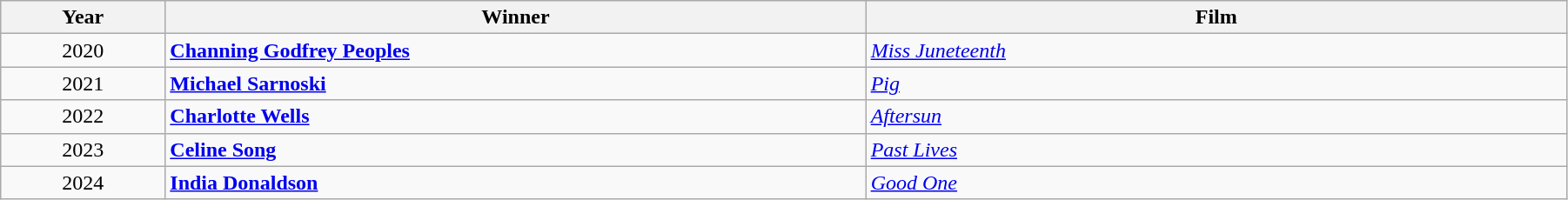<table class="wikitable" width="95%" cellpadding="5">
<tr>
<th width="100"><strong>Year</strong></th>
<th width="450"><strong>Winner</strong></th>
<th width="450"><strong>Film</strong></th>
</tr>
<tr>
<td style="text-align:center;">2020</td>
<td><strong><a href='#'>Channing Godfrey Peoples</a></strong></td>
<td><em><a href='#'>Miss Juneteenth</a></em></td>
</tr>
<tr>
<td style="text-align:center;">2021</td>
<td><strong><a href='#'>Michael Sarnoski</a></strong></td>
<td><em><a href='#'>Pig</a></em></td>
</tr>
<tr>
<td style="text-align:center;">2022</td>
<td><strong><a href='#'>Charlotte Wells</a></strong></td>
<td><em><a href='#'>Aftersun</a></em></td>
</tr>
<tr>
<td style="text-align:center;">2023</td>
<td><strong><a href='#'>Celine Song</a></strong></td>
<td><em><a href='#'>Past Lives</a></em></td>
</tr>
<tr>
<td style="text-align:center;">2024</td>
<td><strong><a href='#'>India Donaldson</a></strong></td>
<td><em><a href='#'>Good One</a></em></td>
</tr>
</table>
